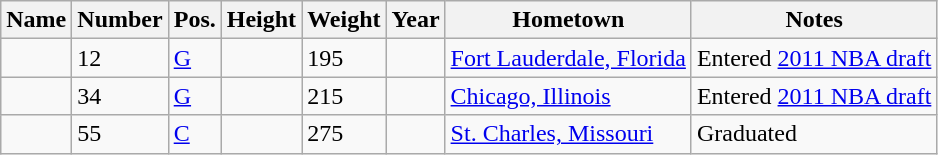<table class="wikitable sortable" border="1">
<tr>
<th>Name</th>
<th>Number</th>
<th>Pos.</th>
<th>Height</th>
<th>Weight</th>
<th>Year</th>
<th>Hometown</th>
<th class="unsortable">Notes</th>
</tr>
<tr>
<td></td>
<td>12</td>
<td><a href='#'>G</a></td>
<td></td>
<td>195</td>
<td></td>
<td><a href='#'>Fort Lauderdale, Florida</a></td>
<td>Entered <a href='#'>2011 NBA draft</a></td>
</tr>
<tr>
<td></td>
<td>34</td>
<td><a href='#'>G</a></td>
<td></td>
<td>215</td>
<td></td>
<td><a href='#'>Chicago, Illinois</a></td>
<td>Entered <a href='#'>2011 NBA draft</a></td>
</tr>
<tr>
<td></td>
<td>55</td>
<td><a href='#'>C</a></td>
<td></td>
<td>275</td>
<td></td>
<td><a href='#'>St. Charles, Missouri</a></td>
<td>Graduated</td>
</tr>
</table>
